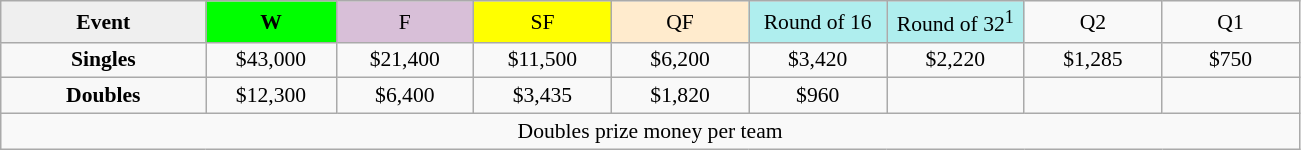<table class=wikitable style=font-size:90%;text-align:center>
<tr>
<td style="width:130px; background:#efefef;"><strong>Event</strong></td>
<td style="width:80px; background:lime;"><strong>W</strong></td>
<td style="width:85px; background:thistle;">F</td>
<td style="width:85px; background:#ff0;">SF</td>
<td style="width:85px; background:#ffebcd;">QF</td>
<td style="width:85px; background:#afeeee;">Round of 16</td>
<td style="width:85px; background:#afeeee;">Round of 32<sup>1</sup></td>
<td width=85>Q2</td>
<td width=85>Q1</td>
</tr>
<tr>
<td style="background:#f8f8f8;"><strong>Singles</strong></td>
<td>$43,000</td>
<td>$21,400</td>
<td>$11,500</td>
<td>$6,200</td>
<td>$3,420</td>
<td>$2,220</td>
<td>$1,285</td>
<td>$750</td>
</tr>
<tr>
<td style="background:#f8f8f8;"><strong>Doubles</strong></td>
<td>$12,300</td>
<td>$6,400</td>
<td>$3,435</td>
<td>$1,820</td>
<td>$960</td>
<td></td>
<td></td>
<td></td>
</tr>
<tr>
<td colspan=10>Doubles prize money per team</td>
</tr>
</table>
